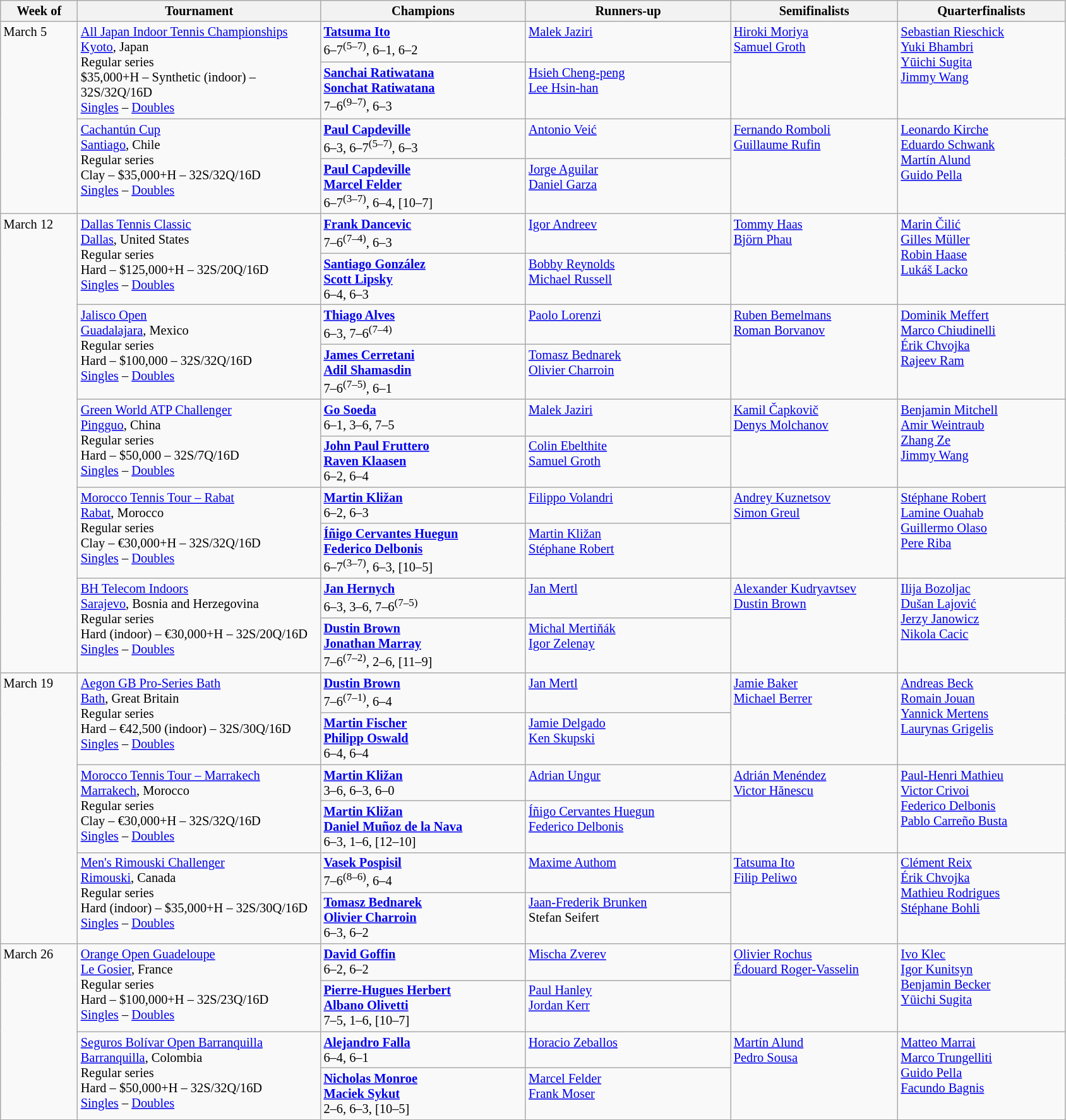<table class=wikitable style=font-size:85%;>
<tr>
<th width=75>Week of</th>
<th width=250>Tournament</th>
<th width=210>Champions</th>
<th width=210>Runners-up</th>
<th width=170>Semifinalists</th>
<th width=170>Quarterfinalists</th>
</tr>
<tr valign=top>
<td rowspan=4>March 5</td>
<td rowspan=2><a href='#'>All Japan Indoor Tennis Championships</a><br> <a href='#'>Kyoto</a>, Japan<br>Regular series<br>$35,000+H – Synthetic (indoor) – 32S/32Q/16D<br><a href='#'>Singles</a> – <a href='#'>Doubles</a></td>
<td> <strong><a href='#'>Tatsuma Ito</a></strong><br>6–7<sup>(5–7)</sup>, 6–1, 6–2</td>
<td> <a href='#'>Malek Jaziri</a></td>
<td rowspan=2> <a href='#'>Hiroki Moriya</a><br> <a href='#'>Samuel Groth</a></td>
<td rowspan=2> <a href='#'>Sebastian Rieschick</a><br> <a href='#'>Yuki Bhambri</a><br> <a href='#'>Yūichi Sugita</a><br> <a href='#'>Jimmy Wang</a></td>
</tr>
<tr valign=top>
<td> <strong><a href='#'>Sanchai Ratiwatana</a></strong><br> <strong><a href='#'>Sonchat Ratiwatana</a></strong><br>7–6<sup>(9–7)</sup>, 6–3</td>
<td> <a href='#'>Hsieh Cheng-peng</a><br> <a href='#'>Lee Hsin-han</a></td>
</tr>
<tr valign=top>
<td rowspan=2><a href='#'>Cachantún Cup</a><br> <a href='#'>Santiago</a>, Chile<br>Regular series<br>Clay – $35,000+H – 32S/32Q/16D<br><a href='#'>Singles</a> – <a href='#'>Doubles</a></td>
<td> <strong><a href='#'>Paul Capdeville</a></strong><br>6–3, 6–7<sup>(5–7)</sup>, 6–3</td>
<td> <a href='#'>Antonio Veić</a></td>
<td rowspan=2> <a href='#'>Fernando Romboli</a><br> <a href='#'>Guillaume Rufin</a></td>
<td rowspan=2> <a href='#'>Leonardo Kirche</a><br> <a href='#'>Eduardo Schwank</a><br> <a href='#'>Martín Alund</a><br> <a href='#'>Guido Pella</a></td>
</tr>
<tr valign=top>
<td> <strong><a href='#'>Paul Capdeville</a></strong><br> <strong><a href='#'>Marcel Felder</a></strong><br>6–7<sup>(3–7)</sup>, 6–4, [10–7]</td>
<td> <a href='#'>Jorge Aguilar</a><br> <a href='#'>Daniel Garza</a></td>
</tr>
<tr valign=top>
<td rowspan=10>March 12</td>
<td rowspan=2><a href='#'>Dallas Tennis Classic</a><br><a href='#'>Dallas</a>, United States<br>Regular series<br>Hard – $125,000+H – 32S/20Q/16D<br><a href='#'>Singles</a> – <a href='#'>Doubles</a></td>
<td> <strong><a href='#'>Frank Dancevic</a></strong><br>7–6<sup>(7–4)</sup>, 6–3</td>
<td> <a href='#'>Igor Andreev</a></td>
<td rowspan=2> <a href='#'>Tommy Haas</a><br> <a href='#'>Björn Phau</a></td>
<td rowspan=2> <a href='#'>Marin Čilić</a><br> <a href='#'>Gilles Müller</a><br> <a href='#'>Robin Haase</a><br> <a href='#'>Lukáš Lacko</a></td>
</tr>
<tr valign=top>
<td> <strong><a href='#'>Santiago González</a></strong><br> <strong><a href='#'>Scott Lipsky</a></strong><br>6–4, 6–3</td>
<td> <a href='#'>Bobby Reynolds</a><br> <a href='#'>Michael Russell</a></td>
</tr>
<tr valign=top>
<td rowspan=2><a href='#'>Jalisco Open</a><br> <a href='#'>Guadalajara</a>, Mexico<br>Regular series<br>Hard – $100,000 – 32S/32Q/16D<br><a href='#'>Singles</a> – <a href='#'>Doubles</a></td>
<td> <strong><a href='#'>Thiago Alves</a></strong><br>6–3, 7–6<sup>(7–4)</sup></td>
<td> <a href='#'>Paolo Lorenzi</a></td>
<td rowspan=2> <a href='#'>Ruben Bemelmans</a><br> <a href='#'>Roman Borvanov</a></td>
<td rowspan=2> <a href='#'>Dominik Meffert</a><br> <a href='#'>Marco Chiudinelli</a><br> <a href='#'>Érik Chvojka</a><br> <a href='#'>Rajeev Ram</a></td>
</tr>
<tr valign=top>
<td> <strong><a href='#'>James Cerretani</a></strong><br> <strong><a href='#'>Adil Shamasdin</a></strong><br>7–6<sup>(7–5)</sup>, 6–1</td>
<td> <a href='#'>Tomasz Bednarek</a><br> <a href='#'>Olivier Charroin</a></td>
</tr>
<tr valign=top>
<td rowspan=2><a href='#'>Green World ATP Challenger</a><br> <a href='#'>Pingguo</a>, China<br>Regular series<br>Hard – $50,000 – 32S/7Q/16D<br><a href='#'>Singles</a> – <a href='#'>Doubles</a></td>
<td> <strong><a href='#'>Go Soeda</a></strong><br>6–1, 3–6, 7–5</td>
<td> <a href='#'>Malek Jaziri</a></td>
<td rowspan=2> <a href='#'>Kamil Čapkovič</a><br> <a href='#'>Denys Molchanov</a></td>
<td rowspan=2> <a href='#'>Benjamin Mitchell</a><br> <a href='#'>Amir Weintraub</a><br> <a href='#'>Zhang Ze</a><br> <a href='#'>Jimmy Wang</a></td>
</tr>
<tr valign=top>
<td> <strong><a href='#'>John Paul Fruttero</a></strong><br> <strong><a href='#'>Raven Klaasen</a></strong><br>6–2, 6–4</td>
<td> <a href='#'>Colin Ebelthite</a><br> <a href='#'>Samuel Groth</a></td>
</tr>
<tr valign=top>
<td rowspan=2><a href='#'>Morocco Tennis Tour – Rabat</a><br> <a href='#'>Rabat</a>, Morocco<br>Regular series<br>Clay – €30,000+H – 32S/32Q/16D<br><a href='#'>Singles</a> – <a href='#'>Doubles</a></td>
<td> <strong><a href='#'>Martin Kližan</a></strong><br>6–2, 6–3</td>
<td> <a href='#'>Filippo Volandri</a></td>
<td rowspan=2> <a href='#'>Andrey Kuznetsov</a><br> <a href='#'>Simon Greul</a></td>
<td rowspan=2> <a href='#'>Stéphane Robert</a><br> <a href='#'>Lamine Ouahab</a><br> <a href='#'>Guillermo Olaso</a><br> <a href='#'>Pere Riba</a></td>
</tr>
<tr valign=top>
<td> <strong><a href='#'>Íñigo Cervantes Huegun</a></strong><br> <strong><a href='#'>Federico Delbonis</a></strong><br>6–7<sup>(3–7)</sup>, 6–3, [10–5]</td>
<td> <a href='#'>Martin Kližan</a><br> <a href='#'>Stéphane Robert</a></td>
</tr>
<tr valign=top>
<td rowspan=2><a href='#'>BH Telecom Indoors</a><br> <a href='#'>Sarajevo</a>, Bosnia and Herzegovina<br>Regular series<br>Hard (indoor) – €30,000+H – 32S/20Q/16D<br><a href='#'>Singles</a> – <a href='#'>Doubles</a></td>
<td> <strong><a href='#'>Jan Hernych</a></strong><br>6–3, 3–6, 7–6<sup>(7–5)</sup></td>
<td> <a href='#'>Jan Mertl</a></td>
<td rowspan=2> <a href='#'>Alexander Kudryavtsev</a><br> <a href='#'>Dustin Brown</a></td>
<td rowspan=2> <a href='#'>Ilija Bozoljac</a><br> <a href='#'>Dušan Lajović</a><br> <a href='#'>Jerzy Janowicz</a><br> <a href='#'>Nikola Cacic</a></td>
</tr>
<tr valign=top>
<td> <strong><a href='#'>Dustin Brown</a></strong><br> <strong><a href='#'>Jonathan Marray</a></strong><br>7–6<sup>(7–2)</sup>, 2–6, [11–9]</td>
<td> <a href='#'>Michal Mertiňák</a><br> <a href='#'>Igor Zelenay</a></td>
</tr>
<tr valign=top>
<td rowspan=6>March 19</td>
<td rowspan=2><a href='#'>Aegon GB Pro-Series Bath</a><br> <a href='#'>Bath</a>, Great Britain<br>Regular series<br>Hard – €42,500 (indoor) – 32S/30Q/16D<br><a href='#'>Singles</a> – <a href='#'>Doubles</a></td>
<td> <strong><a href='#'>Dustin Brown</a></strong><br>7–6<sup>(7–1)</sup>, 6–4</td>
<td> <a href='#'>Jan Mertl</a></td>
<td rowspan=2> <a href='#'>Jamie Baker</a><br> <a href='#'>Michael Berrer</a></td>
<td rowspan=2> <a href='#'>Andreas Beck</a><br> <a href='#'>Romain Jouan</a><br> <a href='#'>Yannick Mertens</a><br> <a href='#'>Laurynas Grigelis</a></td>
</tr>
<tr valign=top>
<td> <strong><a href='#'>Martin Fischer</a></strong><br> <strong><a href='#'>Philipp Oswald</a></strong><br>6–4, 6–4</td>
<td> <a href='#'>Jamie Delgado</a><br> <a href='#'>Ken Skupski</a></td>
</tr>
<tr valign=top>
<td rowspan=2><a href='#'>Morocco Tennis Tour – Marrakech</a><br> <a href='#'>Marrakech</a>, Morocco<br>Regular series<br>Clay – €30,000+H – 32S/32Q/16D<br><a href='#'>Singles</a> – <a href='#'>Doubles</a></td>
<td> <strong><a href='#'>Martin Kližan</a></strong><br>3–6, 6–3, 6–0</td>
<td> <a href='#'>Adrian Ungur</a></td>
<td rowspan=2> <a href='#'>Adrián Menéndez</a><br> <a href='#'>Victor Hănescu</a></td>
<td rowspan=2> <a href='#'>Paul-Henri Mathieu</a><br> <a href='#'>Victor Crivoi</a><br> <a href='#'>Federico Delbonis</a><br> <a href='#'>Pablo Carreño Busta</a></td>
</tr>
<tr valign=top>
<td> <strong><a href='#'>Martin Kližan</a></strong><br> <strong><a href='#'>Daniel Muñoz de la Nava</a></strong><br>6–3, 1–6, [12–10]</td>
<td> <a href='#'>Íñigo Cervantes Huegun</a><br> <a href='#'>Federico Delbonis</a></td>
</tr>
<tr valign=top>
<td rowspan=2><a href='#'>Men's Rimouski Challenger</a><br> <a href='#'>Rimouski</a>, Canada<br>Regular series<br>Hard (indoor) – $35,000+H – 32S/30Q/16D<br><a href='#'>Singles</a> – <a href='#'>Doubles</a></td>
<td> <strong><a href='#'>Vasek Pospisil</a></strong><br>7–6<sup>(8–6)</sup>, 6–4</td>
<td> <a href='#'>Maxime Authom</a></td>
<td rowspan=2> <a href='#'>Tatsuma Ito</a><br> <a href='#'>Filip Peliwo</a></td>
<td rowspan=2> <a href='#'>Clément Reix</a><br> <a href='#'>Érik Chvojka</a><br> <a href='#'>Mathieu Rodrigues</a><br> <a href='#'>Stéphane Bohli</a></td>
</tr>
<tr valign=top>
<td> <strong><a href='#'>Tomasz Bednarek</a></strong><br> <strong><a href='#'>Olivier Charroin</a></strong><br>6–3, 6–2</td>
<td> <a href='#'>Jaan-Frederik Brunken</a><br> Stefan Seifert</td>
</tr>
<tr valign=top>
<td rowspan=4>March 26</td>
<td rowspan=2><a href='#'>Orange Open Guadeloupe</a><br> <a href='#'>Le Gosier</a>, France<br>Regular series<br>Hard – $100,000+H – 32S/23Q/16D<br><a href='#'>Singles</a> – <a href='#'>Doubles</a></td>
<td> <strong><a href='#'>David Goffin</a></strong><br>6–2, 6–2</td>
<td> <a href='#'>Mischa Zverev</a></td>
<td rowspan=2> <a href='#'>Olivier Rochus</a><br> <a href='#'>Édouard Roger-Vasselin</a></td>
<td rowspan=2> <a href='#'>Ivo Klec</a><br> <a href='#'>Igor Kunitsyn</a><br> <a href='#'>Benjamin Becker</a><br> <a href='#'>Yūichi Sugita</a></td>
</tr>
<tr valign=top>
<td> <strong><a href='#'>Pierre-Hugues Herbert</a></strong><br> <strong><a href='#'>Albano Olivetti</a></strong><br>7–5, 1–6, [10–7]</td>
<td> <a href='#'>Paul Hanley</a><br> <a href='#'>Jordan Kerr</a></td>
</tr>
<tr valign=top>
<td rowspan=2><a href='#'>Seguros Bolívar Open Barranquilla</a><br> <a href='#'>Barranquilla</a>, Colombia<br>Regular series<br>Hard – $50,000+H – 32S/32Q/16D<br><a href='#'>Singles</a> – <a href='#'>Doubles</a></td>
<td> <strong><a href='#'>Alejandro Falla</a></strong><br>6–4, 6–1</td>
<td> <a href='#'>Horacio Zeballos</a></td>
<td rowspan=2> <a href='#'>Martín Alund</a><br> <a href='#'>Pedro Sousa</a></td>
<td rowspan=2> <a href='#'>Matteo Marrai</a><br> <a href='#'>Marco Trungelliti</a><br> <a href='#'>Guido Pella</a><br> <a href='#'>Facundo Bagnis</a></td>
</tr>
<tr valign=top>
<td> <strong><a href='#'>Nicholas Monroe</a></strong><br> <strong><a href='#'>Maciek Sykut</a></strong><br>2–6, 6–3, [10–5]</td>
<td> <a href='#'>Marcel Felder</a><br> <a href='#'>Frank Moser</a></td>
</tr>
</table>
